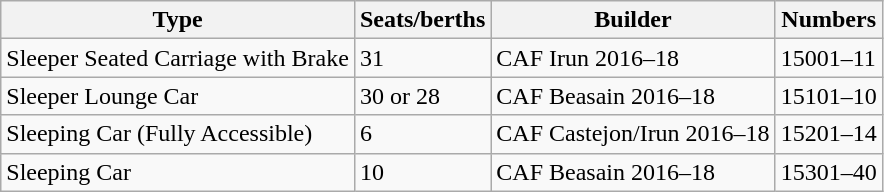<table class=wikitable>
<tr>
<th>Type</th>
<th>Seats/berths</th>
<th>Builder</th>
<th>Numbers</th>
</tr>
<tr>
<td>Sleeper Seated Carriage with Brake</td>
<td>31</td>
<td>CAF Irun 2016–18</td>
<td>15001–11</td>
</tr>
<tr>
<td>Sleeper Lounge Car</td>
<td>30 or 28</td>
<td>CAF Beasain 2016–18</td>
<td>15101–10</td>
</tr>
<tr>
<td>Sleeping Car (Fully Accessible)</td>
<td>6</td>
<td>CAF Castejon/Irun 2016–18</td>
<td>15201–14</td>
</tr>
<tr>
<td>Sleeping Car</td>
<td>10</td>
<td>CAF Beasain 2016–18</td>
<td>15301–40</td>
</tr>
</table>
